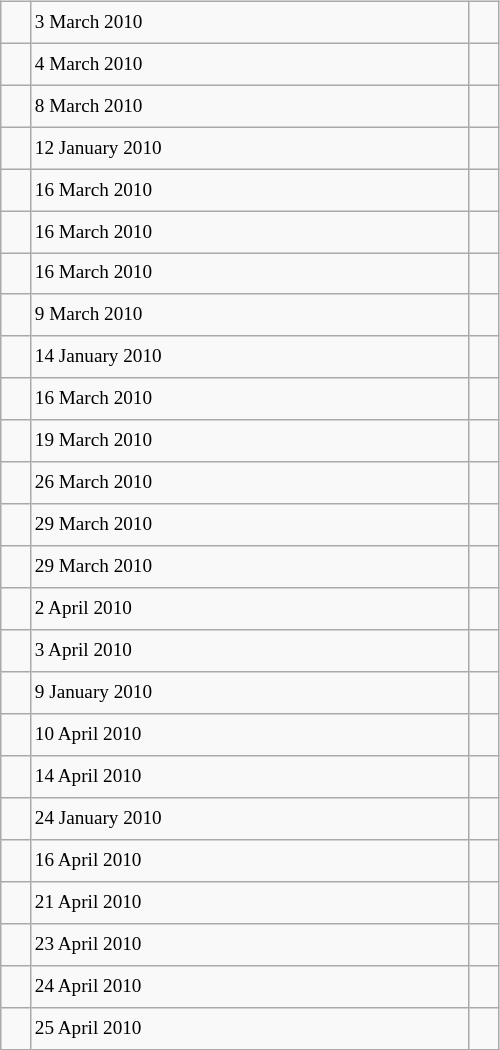<table class="wikitable" style="font-size: 80%; float: left; width: 26em; margin-right: 1em; height: 700px">
<tr>
<td></td>
<td>3 March 2010</td>
<td></td>
</tr>
<tr>
<td></td>
<td>4 March 2010</td>
<td></td>
</tr>
<tr>
<td></td>
<td>8 March 2010</td>
<td></td>
</tr>
<tr>
<td></td>
<td>12 January 2010</td>
<td></td>
</tr>
<tr>
<td></td>
<td>16 March 2010</td>
<td></td>
</tr>
<tr>
<td></td>
<td>16 March 2010</td>
<td></td>
</tr>
<tr>
<td></td>
<td>16 March 2010</td>
<td></td>
</tr>
<tr>
<td></td>
<td>9 March 2010</td>
<td></td>
</tr>
<tr>
<td></td>
<td>14 January 2010</td>
<td></td>
</tr>
<tr>
<td></td>
<td>16 March 2010</td>
<td></td>
</tr>
<tr>
<td></td>
<td>19 March 2010</td>
<td></td>
</tr>
<tr>
<td></td>
<td>26 March 2010</td>
<td></td>
</tr>
<tr>
<td></td>
<td>29 March 2010</td>
<td></td>
</tr>
<tr>
<td></td>
<td>29 March 2010</td>
<td></td>
</tr>
<tr>
<td></td>
<td>2 April 2010</td>
<td></td>
</tr>
<tr>
<td></td>
<td>3 April 2010</td>
<td></td>
</tr>
<tr>
<td></td>
<td>9 January 2010</td>
<td></td>
</tr>
<tr>
<td></td>
<td>10 April 2010</td>
<td></td>
</tr>
<tr>
<td></td>
<td>14 April 2010</td>
<td></td>
</tr>
<tr>
<td></td>
<td>24 January 2010</td>
<td></td>
</tr>
<tr>
<td></td>
<td>16 April 2010</td>
<td></td>
</tr>
<tr>
<td></td>
<td>21 April 2010</td>
<td></td>
</tr>
<tr>
<td></td>
<td>23 April 2010</td>
<td></td>
</tr>
<tr>
<td></td>
<td>24 April 2010</td>
<td></td>
</tr>
<tr>
<td></td>
<td>25 April 2010</td>
<td></td>
</tr>
</table>
